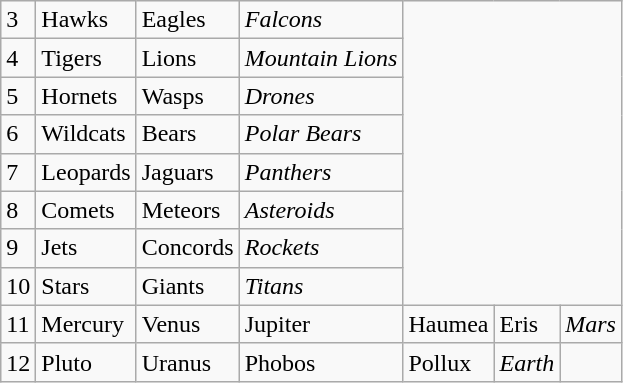<table class="wikitable">
<tr>
<td>3</td>
<td>Hawks</td>
<td>Eagles</td>
<td><em>Falcons</em></td>
</tr>
<tr>
<td>4</td>
<td>Tigers</td>
<td>Lions</td>
<td><em>Mountain Lions</em></td>
</tr>
<tr>
<td>5</td>
<td>Hornets</td>
<td>Wasps</td>
<td><em>Drones</em></td>
</tr>
<tr>
<td>6</td>
<td>Wildcats</td>
<td>Bears</td>
<td><em>Polar Bears</em></td>
</tr>
<tr>
<td>7</td>
<td>Leopards</td>
<td>Jaguars</td>
<td><em>Panthers</em></td>
</tr>
<tr>
<td>8</td>
<td>Comets</td>
<td>Meteors</td>
<td><em>Asteroids</em></td>
</tr>
<tr>
<td>9</td>
<td>Jets</td>
<td>Concords</td>
<td><em>Rockets</em></td>
</tr>
<tr>
<td>10</td>
<td>Stars</td>
<td>Giants</td>
<td><em>Titans</em></td>
</tr>
<tr>
<td>11</td>
<td>Mercury</td>
<td>Venus</td>
<td>Jupiter</td>
<td>Haumea</td>
<td>Eris</td>
<td><em>Mars</em></td>
</tr>
<tr>
<td>12</td>
<td>Pluto</td>
<td>Uranus</td>
<td>Phobos</td>
<td>Pollux</td>
<td><em>Earth</em></td>
</tr>
</table>
